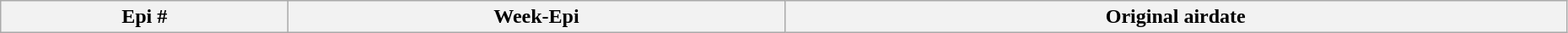<table class="wikitable plainrowheaders" style="width:98%;">
<tr>
<th>Epi #</th>
<th>Week-Epi</th>
<th>Original airdate<br>



</th>
</tr>
</table>
